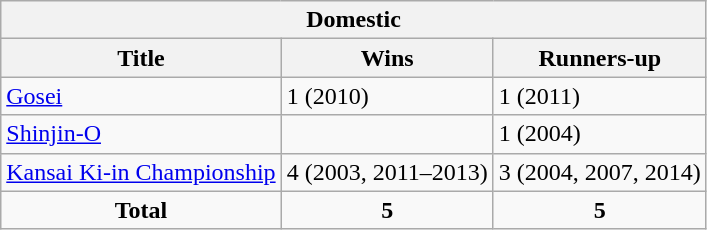<table class="wikitable">
<tr>
<th colspan=3>Domestic</th>
</tr>
<tr>
<th>Title</th>
<th>Wins</th>
<th>Runners-up</th>
</tr>
<tr>
<td><a href='#'>Gosei</a></td>
<td>1 (2010)</td>
<td>1 (2011)</td>
</tr>
<tr>
<td><a href='#'>Shinjin-O</a></td>
<td></td>
<td>1 (2004)</td>
</tr>
<tr>
<td><a href='#'>Kansai Ki-in Championship</a></td>
<td>4 (2003, 2011–2013)</td>
<td>3 (2004, 2007, 2014)</td>
</tr>
<tr align="center">
<td><strong>Total</strong></td>
<td><strong>5</strong></td>
<td><strong>5</strong></td>
</tr>
</table>
